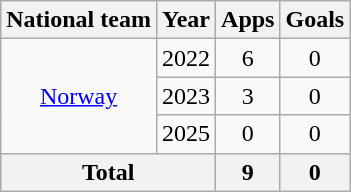<table class="wikitable" style="text-align:center">
<tr>
<th>National team</th>
<th>Year</th>
<th>Apps</th>
<th>Goals</th>
</tr>
<tr>
<td rowspan="3"><a href='#'>Norway</a></td>
<td>2022</td>
<td>6</td>
<td>0</td>
</tr>
<tr>
<td>2023</td>
<td>3</td>
<td>0</td>
</tr>
<tr>
<td>2025</td>
<td>0</td>
<td>0</td>
</tr>
<tr>
<th colspan="2">Total</th>
<th>9</th>
<th>0</th>
</tr>
</table>
